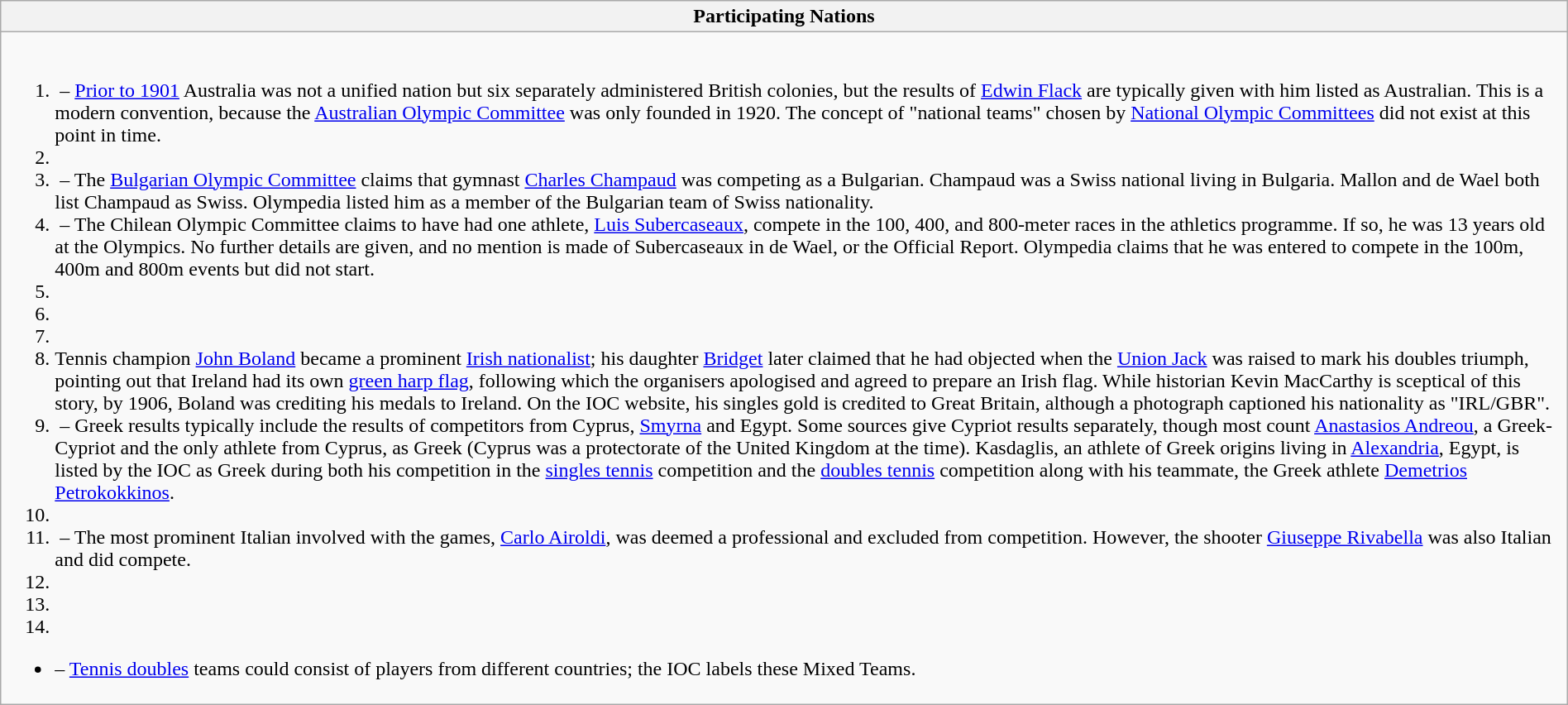<table class="wikitable collapsible" style="width:100%;">
<tr>
<th>Participating Nations</th>
</tr>
<tr>
<td><br><ol><li> – <a href='#'>Prior to 1901</a> Australia was not a unified nation but six separately administered British colonies, but the results of <a href='#'>Edwin Flack</a> are typically given with him listed as Australian. This is a modern convention, because the <a href='#'>Australian Olympic Committee</a> was only founded in 1920. The concept of "national teams" chosen by <a href='#'>National Olympic Committees</a> did not exist at this point in time.</li><li></li><li> – The <a href='#'>Bulgarian Olympic Committee</a> claims that gymnast <a href='#'>Charles Champaud</a> was competing as a Bulgarian. Champaud was a Swiss national living in Bulgaria. Mallon and de Wael both list Champaud as Swiss. Olympedia listed him as a member of the Bulgarian team of Swiss nationality.</li><li> – The Chilean Olympic Committee claims to have had one athlete, <a href='#'>Luis Subercaseaux</a>, compete in the 100, 400, and 800-meter races in the athletics programme. If so, he was 13 years old at the Olympics. No further details are given, and no mention is made of Subercaseaux in de Wael, or the Official Report. Olympedia claims that he was entered to compete in the 100m, 400m and 800m events but did not start.</li><li></li><li></li><li></li><li> Tennis champion <a href='#'>John Boland</a> became a prominent <a href='#'>Irish nationalist</a>; his daughter <a href='#'>Bridget</a> later claimed that he had objected when the <a href='#'>Union Jack</a> was raised to mark his doubles triumph, pointing out that Ireland had its own <a href='#'>green harp flag</a>, following which the organisers apologised and agreed to prepare an Irish flag. While historian Kevin MacCarthy is sceptical of this story, by 1906, Boland was crediting his medals to Ireland. On the IOC website, his singles gold is credited to Great Britain, although a photograph captioned his nationality as "IRL/GBR".</li><li> – Greek results typically include the results of competitors from Cyprus, <a href='#'>Smyrna</a> and Egypt. Some sources give Cypriot results separately, though most count <a href='#'>Anastasios Andreou</a>, a Greek-Cypriot and the only athlete from Cyprus, as Greek (Cyprus was a protectorate of the United Kingdom at the time). Kasdaglis, an athlete of Greek origins living in <a href='#'>Alexandria</a>, Egypt, is listed by the IOC as Greek during both his competition in the <a href='#'>singles tennis</a> competition and the <a href='#'>doubles tennis</a> competition along with his teammate, the Greek athlete <a href='#'>Demetrios Petrokokkinos</a>.</li><li></li><li> – The most prominent Italian involved with the games, <a href='#'>Carlo Airoldi</a>, was deemed a professional and excluded from competition. However, the shooter <a href='#'>Giuseppe Rivabella</a> was also Italian and did compete.</li><li></li><li></li><li></li></ol><ul><li> – <a href='#'>Tennis doubles</a> teams could consist of players from different countries; the IOC labels these Mixed Teams.</li></ul></td>
</tr>
</table>
